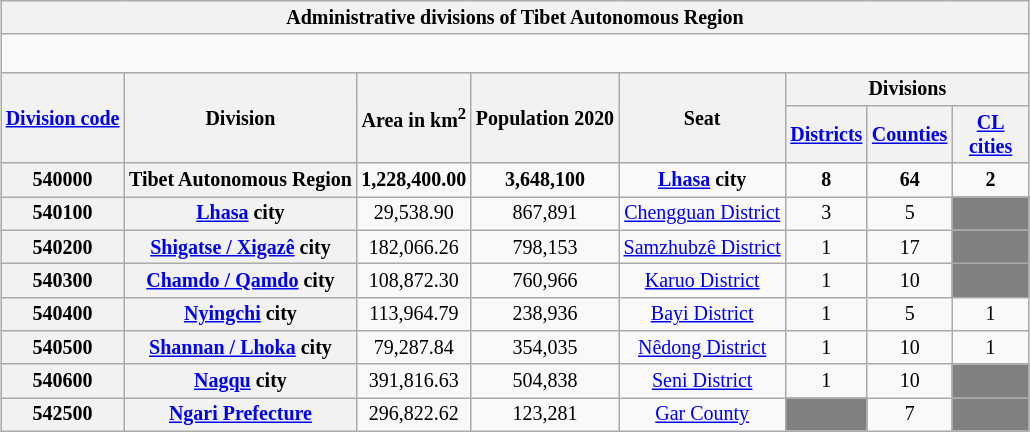<table class="wikitable" style="margin:1em auto 1em auto; font-size:smaller; text-align:center;">
<tr>
<th colspan="9">Administrative divisions of Tibet Autonomous Region</th>
</tr>
<tr>
<td colspan="9" style="font-size:larger;"><div><br>









</div></td>
</tr>
<tr>
<th ! scope="col" rowspan="2"><a href='#'>Division code</a></th>
<th ! scope="col" rowspan="2">Division</th>
<th ! scope="col" rowspan="2">Area in km<sup>2</sup></th>
<th ! scope="col" rowspan="2">Population 2020</th>
<th ! scope="col" rowspan="2">Seat</th>
<th ! scope="col" colspan="3">Divisions</th>
</tr>
<tr>
<th ! scope="col" width="45"><a href='#'>Districts</a></th>
<th ! scope="col" width="45"><a href='#'>Counties</a></th>
<th ! scope="col" width="45"><a href='#'>CL cities</a></th>
</tr>
<tr style="font-weight: bold">
<th>540000</th>
<th>Tibet Autonomous Region</th>
<td>1,228,400.00</td>
<td>3,648,100</td>
<td><a href='#'>Lhasa</a> city</td>
<td>8</td>
<td>64</td>
<td>2</td>
</tr>
<tr>
<th>540100</th>
<th><a href='#'>Lhasa</a> city</th>
<td>29,538.90</td>
<td>867,891</td>
<td><a href='#'>Chengguan District</a></td>
<td>3</td>
<td>5</td>
<td bgcolor="grey"></td>
</tr>
<tr>
<th>540200</th>
<th><a href='#'>Shigatse / Xigazê</a> city</th>
<td>182,066.26</td>
<td>798,153</td>
<td><a href='#'>Samzhubzê District</a></td>
<td>1</td>
<td>17</td>
<td bgcolor="grey"></td>
</tr>
<tr>
<th>540300</th>
<th><a href='#'>Chamdo / Qamdo</a> city</th>
<td>108,872.30</td>
<td>760,966</td>
<td><a href='#'>Karuo District</a></td>
<td>1</td>
<td>10</td>
<td bgcolor="grey"></td>
</tr>
<tr>
<th>540400</th>
<th><a href='#'>Nyingchi</a> city</th>
<td>113,964.79</td>
<td>238,936</td>
<td><a href='#'>Bayi District</a></td>
<td>1</td>
<td>5</td>
<td>1</td>
</tr>
<tr>
<th>540500</th>
<th><a href='#'>Shannan / Lhoka</a> city</th>
<td>79,287.84</td>
<td>354,035</td>
<td><a href='#'>Nêdong District</a></td>
<td>1</td>
<td>10</td>
<td>1</td>
</tr>
<tr>
<th>540600</th>
<th><a href='#'>Nagqu</a> city</th>
<td>391,816.63</td>
<td>504,838</td>
<td><a href='#'>Seni District</a></td>
<td>1</td>
<td>10</td>
<td bgcolor="grey"></td>
</tr>
<tr>
<th>542500</th>
<th><a href='#'>Ngari Prefecture</a></th>
<td>296,822.62</td>
<td>123,281</td>
<td><a href='#'>Gar County</a></td>
<td bgcolor="grey"></td>
<td>7</td>
<td bgcolor="grey"></td>
</tr>
</table>
